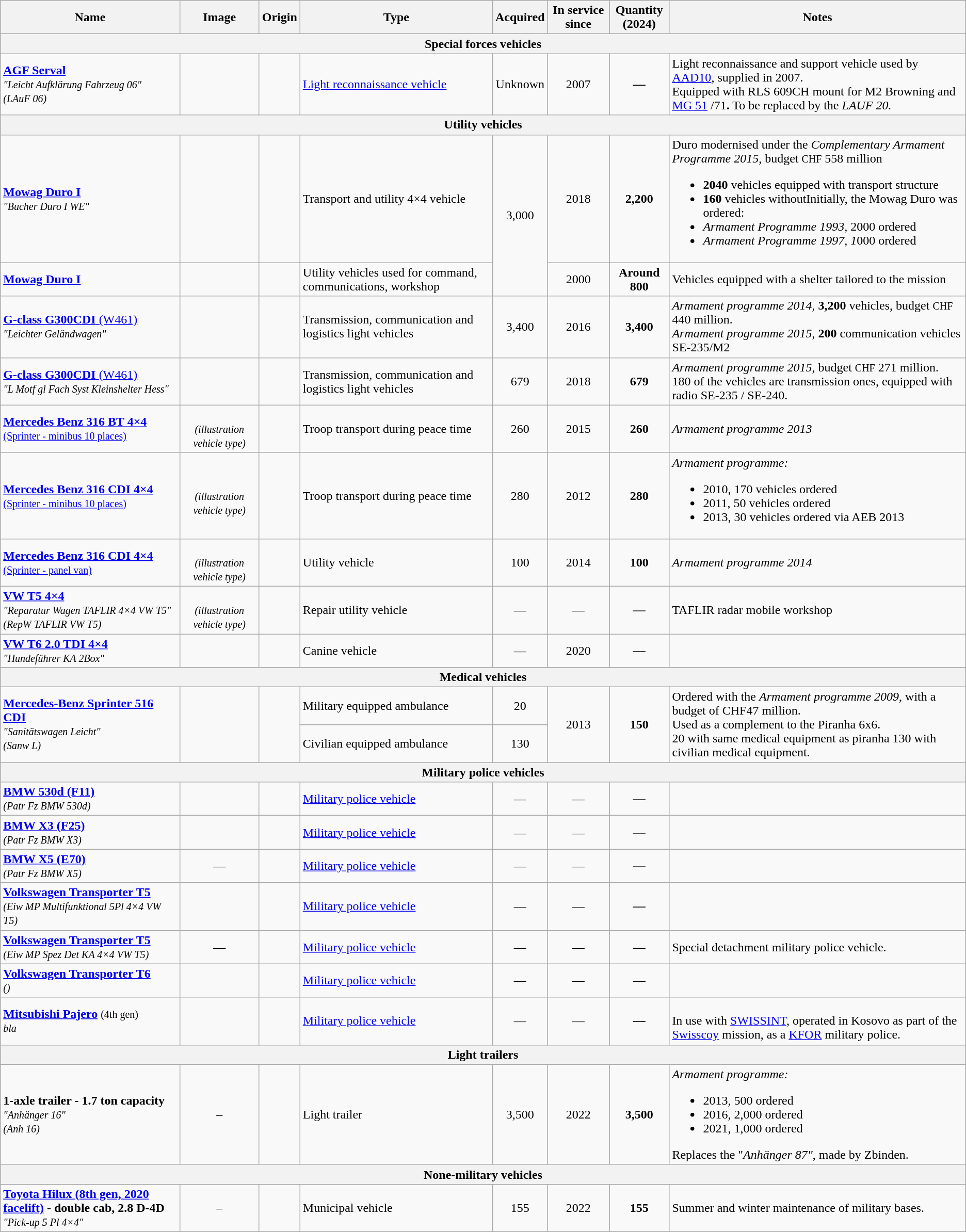<table class="wikitable">
<tr>
<th>Name</th>
<th style="text-align: center; ">Image</th>
<th style="text-align: center; ">Origin</th>
<th>Type</th>
<th style="text-align: center; ">Acquired</th>
<th style="text-align: center; ">In service since</th>
<th style="text-align: center; ">Quantity<br>(2024)</th>
<th style="text-align: center; ">Notes</th>
</tr>
<tr>
<th colspan="8">Special forces vehicles</th>
</tr>
<tr>
<td><a href='#'><strong>AGF Serval</strong></a><br><small><em>"Leicht Aufklärung Fahrzeug 06"</em></small><br><small><em>(LAuF 06)</em></small></td>
<td style="text-align: center; "></td>
<td><small></small><br><small></small></td>
<td><a href='#'>Light reconnaissance vehicle</a></td>
<td style="text-align: center; ">Unknown</td>
<td style="text-align: center; ">2007</td>
<td style="text-align: center; "><strong>—</strong></td>
<td>Light reconnaissance and support vehicle used by <a href='#'>AAD10</a>, supplied in 2007.<br>Equipped with RLS 609CH mount for M2 Browning and <a href='#'>MG 51</a> /71<strong>.</strong> To be replaced by the <em>LAUF 20.</em></td>
</tr>
<tr>
<th colspan="8">Utility vehicles</th>
</tr>
<tr>
<td><a href='#'><strong>Mowag Duro I</strong></a><br><small><em>"Bucher Duro I WE"</em></small></td>
<td style="text-align: center; "></td>
<td></td>
<td>Transport and utility 4×4 vehicle</td>
<td rowspan="2" style="text-align: center; ">3,000</td>
<td style="text-align: center; ">2018</td>
<td style="text-align: center; "><strong>2,200</strong></td>
<td>Duro modernised under the <em>Complementary Armament Programme 2015,</em> budget <small>CHF</small> 558 million <br><ul><li><strong>2040</strong> vehicles equipped with transport structure</li><li><strong>160</strong> vehicles withoutInitially, the Mowag Duro was ordered:</li><li><em>Armament Programme 1993,</em> 2000 ordered<em></em></li><li><em>Armament Programme 1997, 1</em>000 ordered</li></ul></td>
</tr>
<tr>
<td><a href='#'><strong>Mowag Duro I</strong></a></td>
<td style="text-align: center; "></td>
<td></td>
<td>Utility vehicles used for command,  communications,  workshop</td>
<td style="text-align: center; ">2000</td>
<td style="text-align: center; "><strong>Around 800</strong></td>
<td>Vehicles equipped with a shelter tailored to the mission </td>
</tr>
<tr>
<td><a href='#'><strong>G-class G300CDI</strong> (W461)</a><br><small><em>"Leichter Geländwagen"</em></small></td>
<td style="text-align: center; "><br></td>
<td><br></td>
<td>Transmission, communication and logistics light vehicles</td>
<td style="text-align: center; ">3,400</td>
<td style="text-align: center; ">2016</td>
<td style="text-align: center; "><strong>3,400</strong></td>
<td><em>Armament programme 2014,</em>  <strong>3,200</strong> vehicles, budget <small>CHF</small> 440 million.<br><em>Armament programme 2015,</em> <strong>200</strong> communication vehicles SE-235/M2 </td>
</tr>
<tr>
<td><a href='#'><strong>G-class G300CDI</strong> (W461)</a><br><small><em>"L Motf gl Fach Syst Kleinshelter Hess"</em></small></td>
<td style="text-align: center; "></td>
<td><br></td>
<td>Transmission, communication and logistics light vehicles</td>
<td style="text-align: center; ">679</td>
<td style="text-align: center; ">2018</td>
<td style="text-align: center; "><strong>679</strong></td>
<td><em>Armament programme 2015</em>, budget <small>CHF</small> 271 million.<br>180 of the vehicles are transmission ones, equipped with radio SE-235 / SE-240.</td>
</tr>
<tr>
<td><strong><a href='#'>Mercedes Benz 316 BT 4×4</a></strong><br><a href='#'><small>(Sprinter - minibus 10 places)</small></a></td>
<td style="text-align: center; "><br><em><small>(illustration vehicle type)</small></em></td>
<td></td>
<td>Troop transport during peace time</td>
<td style="text-align: center; ">260</td>
<td style="text-align: center; ">2015</td>
<td style="text-align: center; "><strong>260</strong></td>
<td><em>Armament programme 2013</em> </td>
</tr>
<tr>
<td><strong><a href='#'>Mercedes Benz 316 CDI 4×4</a></strong><br><a href='#'><small>(Sprinter - minibus 10 places)</small></a></td>
<td style="text-align: center; "><br><em><small>(illustration vehicle type)</small></em></td>
<td></td>
<td>Troop transport during peace time</td>
<td style="text-align: center; ">280</td>
<td style="text-align: center; ">2012</td>
<td style="text-align: center; "><strong>280</strong></td>
<td><em>Armament programme:</em> <br><ul><li>2010, 170 vehicles ordered</li><li>2011, 50 vehicles ordered</li><li>2013, 30 vehicles ordered via AEB 2013</li></ul></td>
</tr>
<tr>
<td><strong><a href='#'>Mercedes Benz 316 CDI 4×4</a></strong><br><a href='#'><small>(Sprinter - panel van)</small></a></td>
<td style="text-align: center; "><br><em><small>(illustration vehicle type)</small></em></td>
<td></td>
<td>Utility vehicle</td>
<td style="text-align: center; ">100</td>
<td style="text-align: center; ">2014</td>
<td style="text-align: center; "><strong>100</strong></td>
<td><em>Armament programme 2014</em> </td>
</tr>
<tr>
<td><strong><a href='#'>VW T5 4×4</a></strong><br><small><em>"Reparatur Wagen TAFLIR 4×4 VW T5"</em></small><br><small><em>(RepW TAFLIR VW T5)</em></small></td>
<td style="text-align: center; "><br><em><small>(illustration vehicle type)</small></em></td>
<td></td>
<td>Repair utility vehicle</td>
<td style="text-align: center; ">—</td>
<td style="text-align: center; ">―</td>
<td style="text-align: center; "><strong>―</strong></td>
<td>TAFLIR radar mobile workshop </td>
</tr>
<tr>
<td><strong><a href='#'>VW T6 2.0 TDI 4×4</a></strong><br><small><em>"Hundeführer KA 2Box"</em></small></td>
<td style="text-align: center; "></td>
<td></td>
<td>Canine vehicle</td>
<td style="text-align: center; ">—</td>
<td style="text-align: center; ">2020</td>
<td style="text-align: center; "><strong>―</strong></td>
<td></td>
</tr>
<tr>
<th colspan="8">Medical vehicles</th>
</tr>
<tr>
<td rowspan="2"><a href='#'><strong>Mercedes-Benz Sprinter 516 CDI</strong></a><br><small><em>"Sanitätswagen Leicht"</em></small><br><small><em>(Sanw L)</em></small></td>
<td rowspan="2" style="text-align: center; "></td>
<td rowspan="2"></td>
<td>Military equipped ambulance</td>
<td style="text-align: center; ">20</td>
<td rowspan="2" style="text-align: center; ">2013</td>
<td rowspan="2" style="text-align: center; "><strong>150</strong></td>
<td rowspan="2">Ordered with the <em>Armament programme 2009</em>, with a budget of CHF47 million.<br>Used as a complement to the Piranha 6x6.<br>20 with same medical equipment as piranha 130 with civilian medical equipment.</td>
</tr>
<tr>
<td>Civilian equipped ambulance</td>
<td style="text-align: center; ">130</td>
</tr>
<tr>
<th colspan="8">Military police vehicles</th>
</tr>
<tr>
<td><strong><a href='#'>BMW 530d (F11)</a></strong><br><small><em>(Patr Fz BMW 530d)</em></small></td>
<td style="text-align: center; "></td>
<td></td>
<td><a href='#'>Military police vehicle</a></td>
<td style="text-align: center; ">—</td>
<td style="text-align: center; ">―</td>
<td style="text-align: center; "><strong>―</strong></td>
<td></td>
</tr>
<tr>
<td><strong><a href='#'>BMW X3 (F25)</a></strong><br><small><em>(Patr Fz BMW X3)</em></small></td>
<td style="text-align: center; "></td>
<td></td>
<td><a href='#'>Military police vehicle</a></td>
<td style="text-align: center; ">―</td>
<td style="text-align: center; ">―</td>
<td style="text-align: center; "><strong>―</strong></td>
<td></td>
</tr>
<tr>
<td><strong><a href='#'>BMW X5 (E70)</a></strong><br><small><em>(Patr Fz BMW X5)</em></small></td>
<td style="text-align: center; ">―</td>
<td></td>
<td><a href='#'>Military police vehicle</a></td>
<td style="text-align: center; ">―</td>
<td style="text-align: center; ">―</td>
<td style="text-align: center; "><strong>―</strong></td>
<td></td>
</tr>
<tr>
<td><a href='#'><strong>Volkswagen Transporter T5</strong></a><br><em><small>(Eiw MP Multifunktional 5Pl 4×4 VW T5)</small></em></td>
<td style="text-align: center; "></td>
<td></td>
<td><a href='#'>Military police vehicle</a></td>
<td style="text-align: center; ">—</td>
<td style="text-align: center; ">―</td>
<td style="text-align: center; "><strong>―</strong></td>
<td></td>
</tr>
<tr>
<td><a href='#'><strong>Volkswagen Transporter T5</strong></a><br><em><small>(Eiw MP Spez Det KA 4×4 VW T5)</small></em></td>
<td style="text-align: center; ">―</td>
<td></td>
<td><a href='#'>Military police vehicle</a></td>
<td style="text-align: center; ">—</td>
<td style="text-align: center; ">―</td>
<td style="text-align: center; "><strong>―</strong></td>
<td>Special detachment military police vehicle.</td>
</tr>
<tr>
<td><strong><a href='#'>Volkswagen Transporter T6</a></strong><br><em><small>()</small></em></td>
<td style="text-align: center; "></td>
<td></td>
<td><a href='#'>Military police vehicle</a></td>
<td style="text-align: center; ">—</td>
<td style="text-align: center; ">―</td>
<td style="text-align: center; "><strong>―</strong></td>
<td></td>
</tr>
<tr>
<td><a href='#'><strong>Mitsubishi Pajero</strong></a> <small>(4th gen)</small><br><small><em>bla</em></small></td>
<td style="text-align: center; "></td>
<td></td>
<td><a href='#'>Military police vehicle</a></td>
<td style="text-align: center; ">—</td>
<td style="text-align: center; ">―</td>
<td style="text-align: center; "><strong>―</strong></td>
<td><br>In use with <a href='#'>SWISSINT</a>, operated in Kosovo as part of the <a href='#'>Swisscoy</a> mission, as a <a href='#'>KFOR</a> military police.</td>
</tr>
<tr>
<th colspan="8">Light trailers</th>
</tr>
<tr>
<td><strong>1-axle trailer - 1.7 ton capacity</strong><br><small><em>"Anhänger 16"</em></small><br><small><em>(Anh 16)</em></small></td>
<td style="text-align: center; ">–</td>
<td></td>
<td>Light trailer</td>
<td style="text-align: center; ">3,500</td>
<td style="text-align: center; ">2022</td>
<td style="text-align: center; "><strong>3,500</strong></td>
<td><em>Armament programme:</em> <br><ul><li>2013, 500 ordered</li><li>2016, 2,000 ordered</li><li>2021, 1,000 ordered</li></ul>Replaces the "<em>Anhänger 87"</em>, made by Zbinden.</td>
</tr>
<tr>
<th colspan="8">None-military vehicles</th>
</tr>
<tr>
<td><strong><a href='#'>Toyota Hilux (8th gen, 2020 facelift)</a> - double cab, 2.8 D-4D</strong><br><small><em>"Pick-up 5 Pl 4×4"</em></small></td>
<td style="text-align: center; ">–</td>
<td></td>
<td>Municipal vehicle</td>
<td style="text-align: center; ">155</td>
<td style="text-align: center; ">2022</td>
<td style="text-align: center; "><strong>155</strong></td>
<td>Summer and winter maintenance of military bases.</td>
</tr>
</table>
